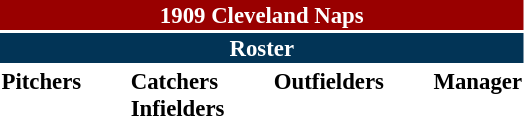<table class="toccolours" style="font-size: 95%;">
<tr>
<th colspan="10" style="background-color: #990000; color: white; text-align: center;">1909 Cleveland Naps</th>
</tr>
<tr>
<td colspan="10" style="background-color: #023456; color: white; text-align: center;"><strong>Roster</strong></td>
</tr>
<tr>
<td valign="top"><strong>Pitchers</strong><br>












</td>
<td width="25px"></td>
<td valign="top"><strong>Catchers</strong><br>




<strong>Infielders</strong>







</td>
<td width="25px"></td>
<td valign="top"><strong>Outfielders</strong><br>








</td>
<td width="25px"></td>
<td valign="top"><strong>Manager</strong><br>
</td>
</tr>
</table>
